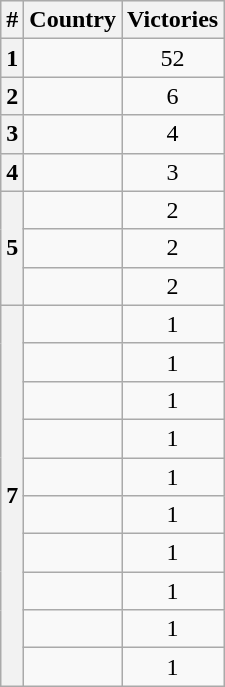<table class="wikitable">
<tr style="background:#efefef;">
<th>#</th>
<th>Country</th>
<th>Victories</th>
</tr>
<tr>
<th>1</th>
<td></td>
<td align="center">52</td>
</tr>
<tr>
<th>2</th>
<td></td>
<td align="center">6</td>
</tr>
<tr>
<th>3</th>
<td></td>
<td align="center">4</td>
</tr>
<tr>
<th>4</th>
<td></td>
<td align="center">3</td>
</tr>
<tr>
<th rowspan="3">5</th>
<td></td>
<td align="center">2</td>
</tr>
<tr>
<td></td>
<td align="center">2</td>
</tr>
<tr>
<td></td>
<td align="center">2</td>
</tr>
<tr>
<th rowspan="10">7</th>
<td></td>
<td align="center">1</td>
</tr>
<tr>
<td></td>
<td align="center">1</td>
</tr>
<tr>
<td></td>
<td align="center">1</td>
</tr>
<tr>
<td></td>
<td align="center">1</td>
</tr>
<tr>
<td></td>
<td align="center">1</td>
</tr>
<tr>
<td></td>
<td align="center">1</td>
</tr>
<tr>
<td></td>
<td align="center">1</td>
</tr>
<tr>
<td></td>
<td align="center">1</td>
</tr>
<tr>
<td></td>
<td align="center">1</td>
</tr>
<tr>
<td></td>
<td align="center">1</td>
</tr>
</table>
